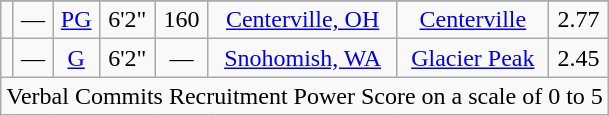<table class="wikitable sortable mw-collapsible mw-collapsed" style="text-align: center">
<tr align=center>
</tr>
<tr>
<td></td>
<td>—</td>
<td><a href='#'>PG</a></td>
<td>6'2"</td>
<td>160</td>
<td><a href='#'>Centerville, OH</a></td>
<td><a href='#'>Centerville</a></td>
<td>2.77<br></td>
</tr>
<tr>
<td></td>
<td>—</td>
<td><a href='#'>G</a></td>
<td>6'2"</td>
<td>—</td>
<td><a href='#'>Snohomish, WA</a></td>
<td><a href='#'>Glacier Peak</a></td>
<td>2.45<br></td>
</tr>
<tr class="sortbottom">
<td colspan="8" style="text-align:left"><span> Verbal Commits Recruitment Power Score on a scale of 0 to 5</span></td>
</tr>
</table>
